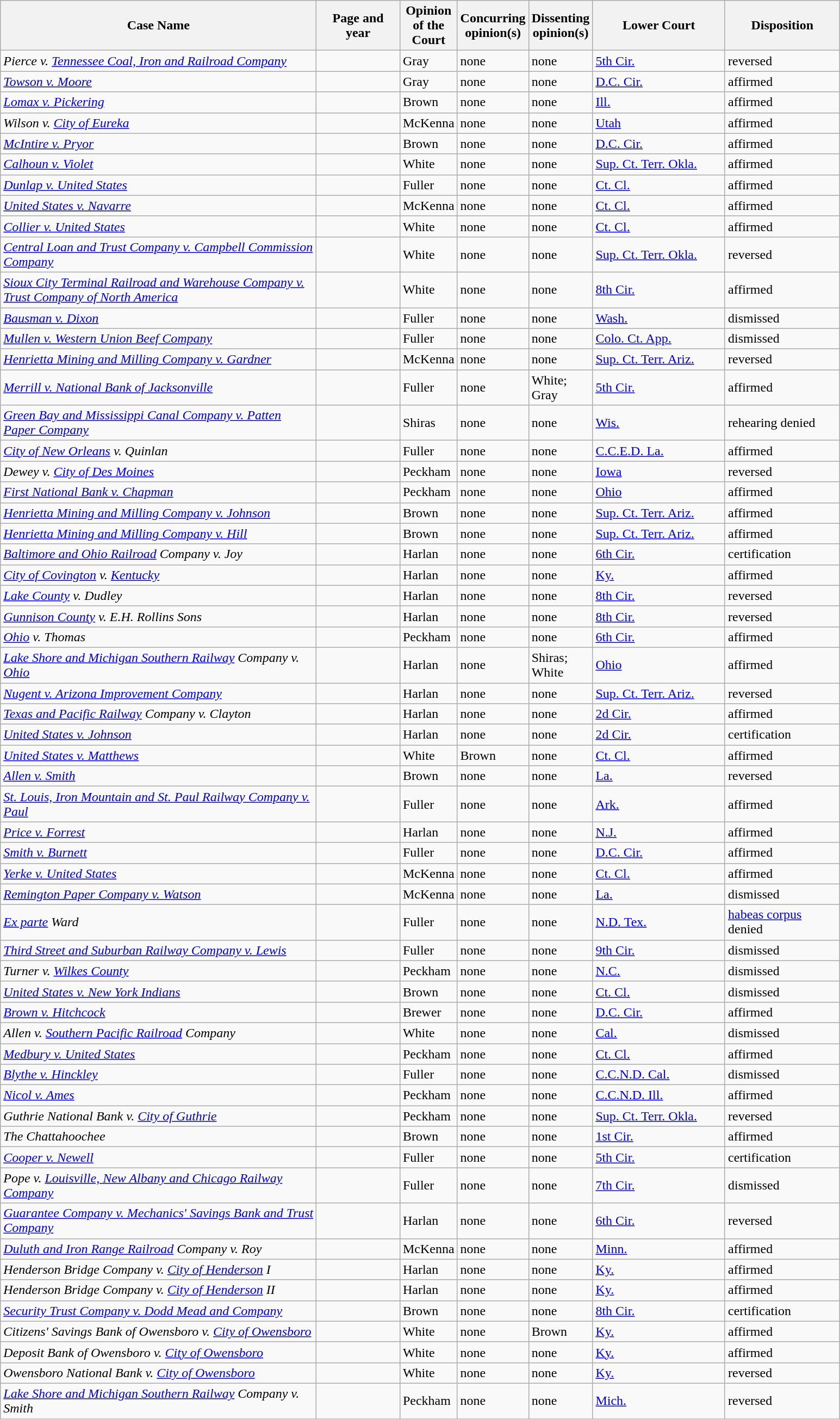<table class="wikitable sortable">
<tr>
<th scope="col" style="width: 380px;">Case Name</th>
<th scope="col" style="width: 95px;">Page and year</th>
<th scope="col" style="width: 10px;">Opinion of the Court</th>
<th scope="col" style="width: 10px;">Concurring opinion(s)</th>
<th scope="col" style="width: 10px;">Dissenting opinion(s)</th>
<th scope="col" style="width: 155px;">Lower Court</th>
<th scope="col" style="width: 133px;">Disposition</th>
</tr>
<tr>
<td><em>Pierce v. <a href='#'>Tennessee Coal, Iron and Railroad Company</a></em></td>
<td align="right"></td>
<td>Gray</td>
<td>none</td>
<td>none</td>
<td><a href='#'>5th Cir.</a></td>
<td>reversed</td>
</tr>
<tr>
<td><em><a href='#'>Towson v. Moore</a></em></td>
<td align="right"></td>
<td>Gray</td>
<td>none</td>
<td>none</td>
<td><a href='#'>D.C. Cir.</a></td>
<td>affirmed</td>
</tr>
<tr>
<td><em><a href='#'>Lomax v. Pickering</a></em></td>
<td align="right"></td>
<td>Brown</td>
<td>none</td>
<td>none</td>
<td><a href='#'>Ill.</a></td>
<td>affirmed</td>
</tr>
<tr>
<td><em>Wilson v. <a href='#'>City of Eureka</a></em></td>
<td align="right"></td>
<td>McKenna</td>
<td>none</td>
<td>none</td>
<td><a href='#'>Utah</a></td>
<td>affirmed</td>
</tr>
<tr>
<td><em><a href='#'>McIntire v. Pryor</a></em></td>
<td align="right"></td>
<td>Brown</td>
<td>none</td>
<td>none</td>
<td><a href='#'>D.C. Cir.</a></td>
<td>affirmed</td>
</tr>
<tr>
<td><em><a href='#'>Calhoun v. Violet</a></em></td>
<td align="right"></td>
<td>White</td>
<td>none</td>
<td>none</td>
<td><a href='#'>Sup. Ct. Terr. Okla.</a></td>
<td>affirmed</td>
</tr>
<tr>
<td><em><a href='#'>Dunlap v. United States</a></em></td>
<td align="right"></td>
<td>Fuller</td>
<td>none</td>
<td>none</td>
<td><a href='#'>Ct. Cl.</a></td>
<td>affirmed</td>
</tr>
<tr>
<td><em><a href='#'>United States v. Navarre</a></em></td>
<td align="right"></td>
<td>McKenna</td>
<td>none</td>
<td>none</td>
<td><a href='#'>Ct. Cl.</a></td>
<td>affirmed</td>
</tr>
<tr>
<td><em><a href='#'>Collier v. United States</a></em></td>
<td align="right"></td>
<td>White</td>
<td>none</td>
<td>none</td>
<td><a href='#'>Ct. Cl.</a></td>
<td>affirmed</td>
</tr>
<tr>
<td><em><a href='#'>Central Loan and Trust Company v. Campbell Commission Company</a></em></td>
<td align="right"></td>
<td>White</td>
<td>none</td>
<td>none</td>
<td><a href='#'>Sup. Ct. Terr. Okla.</a></td>
<td>reversed</td>
</tr>
<tr>
<td><em><a href='#'>Sioux City Terminal Railroad and Warehouse Company v. Trust Company of North America</a></em></td>
<td align="right"></td>
<td>White</td>
<td>none</td>
<td>none</td>
<td><a href='#'>8th Cir.</a></td>
<td>affirmed</td>
</tr>
<tr>
<td><em><a href='#'>Bausman v. Dixon</a></em></td>
<td align="right"></td>
<td>Fuller</td>
<td>none</td>
<td>none</td>
<td><a href='#'>Wash.</a></td>
<td>dismissed</td>
</tr>
<tr>
<td><em><a href='#'>Mullen v. Western Union Beef Company</a></em></td>
<td align="right"></td>
<td>Fuller</td>
<td>none</td>
<td>none</td>
<td><a href='#'>Colo. Ct. App.</a></td>
<td>dismissed</td>
</tr>
<tr>
<td><em><a href='#'>Henrietta Mining and Milling Company v. Gardner</a></em></td>
<td align="right"></td>
<td>McKenna</td>
<td>none</td>
<td>none</td>
<td><a href='#'>Sup. Ct. Terr. Ariz.</a></td>
<td>reversed</td>
</tr>
<tr>
<td><em><a href='#'>Merrill v. National Bank of Jacksonville</a></em></td>
<td align="right"></td>
<td>Fuller</td>
<td>none</td>
<td>White; Gray</td>
<td><a href='#'>5th Cir.</a></td>
<td>affirmed</td>
</tr>
<tr>
<td><em><a href='#'>Green Bay and Mississippi Canal Company v. Patten Paper Company</a></em></td>
<td align="right"></td>
<td>Shiras</td>
<td>none</td>
<td>none</td>
<td><a href='#'>Wis.</a></td>
<td>rehearing denied</td>
</tr>
<tr>
<td><em><a href='#'>City of New Orleans</a> v. Quinlan</em></td>
<td align="right"></td>
<td>Fuller</td>
<td>none</td>
<td>none</td>
<td><a href='#'>C.C.E.D. La.</a></td>
<td>affirmed</td>
</tr>
<tr>
<td><em>Dewey v. <a href='#'>City of Des Moines</a></em></td>
<td align="right"></td>
<td>Peckham</td>
<td>none</td>
<td>none</td>
<td><a href='#'>Iowa</a></td>
<td>reversed</td>
</tr>
<tr>
<td><em><a href='#'>First National Bank v. Chapman</a></em></td>
<td align="right"></td>
<td>Peckham</td>
<td>none</td>
<td>none</td>
<td><a href='#'>Ohio</a></td>
<td>affirmed</td>
</tr>
<tr>
<td><em><a href='#'>Henrietta Mining and Milling Company v. Johnson</a></em></td>
<td align="right"></td>
<td>Brown</td>
<td>none</td>
<td>none</td>
<td><a href='#'>Sup. Ct. Terr. Ariz.</a></td>
<td>affirmed</td>
</tr>
<tr>
<td><em><a href='#'>Henrietta Mining and Milling Company v. Hill</a></em></td>
<td align="right"></td>
<td>Brown</td>
<td>none</td>
<td>none</td>
<td><a href='#'>Sup. Ct. Terr. Ariz.</a></td>
<td>affirmed</td>
</tr>
<tr>
<td><em><a href='#'>Baltimore and Ohio Railroad</a> Company v. Joy</em></td>
<td align="right"></td>
<td>Harlan</td>
<td>none</td>
<td>none</td>
<td><a href='#'>6th Cir.</a></td>
<td>certification</td>
</tr>
<tr>
<td><em><a href='#'>City of Covington</a> v. <a href='#'>Kentucky</a></em></td>
<td align="right"></td>
<td>Harlan</td>
<td>none</td>
<td>none</td>
<td><a href='#'>Ky.</a></td>
<td>affirmed</td>
</tr>
<tr>
<td><em><a href='#'>Lake County</a> v. Dudley</em></td>
<td align="right"></td>
<td>Harlan</td>
<td>none</td>
<td>none</td>
<td><a href='#'>8th Cir.</a></td>
<td>reversed</td>
</tr>
<tr>
<td><em><a href='#'>Gunnison County</a> v. E.H. Rollins Sons</em></td>
<td align="right"></td>
<td>Harlan</td>
<td>none</td>
<td>none</td>
<td><a href='#'>8th Cir.</a></td>
<td>reversed</td>
</tr>
<tr>
<td><em><a href='#'>Ohio</a> v. Thomas</em></td>
<td align="right"></td>
<td>Peckham</td>
<td>none</td>
<td>none</td>
<td><a href='#'>6th Cir.</a></td>
<td>affirmed</td>
</tr>
<tr>
<td><em><a href='#'>Lake Shore and Michigan Southern Railway</a> Company v. <a href='#'>Ohio</a></em></td>
<td align="right"></td>
<td>Harlan</td>
<td>none</td>
<td>Shiras; White</td>
<td><a href='#'>Ohio</a></td>
<td>affirmed</td>
</tr>
<tr>
<td><em><a href='#'>Nugent v. Arizona Improvement Company</a></em></td>
<td align="right"></td>
<td>Harlan</td>
<td>none</td>
<td>none</td>
<td><a href='#'>Sup. Ct. Terr. Ariz.</a></td>
<td>reversed</td>
</tr>
<tr>
<td><em><a href='#'>Texas and Pacific Railway</a> Company v. Clayton</em></td>
<td align="right"></td>
<td>Harlan</td>
<td>none</td>
<td>none</td>
<td><a href='#'>2d Cir.</a></td>
<td>affirmed</td>
</tr>
<tr>
<td><em><a href='#'>United States v. Johnson</a></em></td>
<td align="right"></td>
<td>Harlan</td>
<td>none</td>
<td>none</td>
<td><a href='#'>2d Cir.</a></td>
<td>certification</td>
</tr>
<tr>
<td><em><a href='#'>United States v. Matthews</a></em></td>
<td align="right"></td>
<td>White</td>
<td>Brown</td>
<td>none</td>
<td><a href='#'>Ct. Cl.</a></td>
<td>affirmed</td>
</tr>
<tr>
<td><em><a href='#'>Allen v. Smith</a></em></td>
<td align="right"></td>
<td>Brown</td>
<td>none</td>
<td>none</td>
<td><a href='#'>La.</a></td>
<td>reversed</td>
</tr>
<tr>
<td><em><a href='#'>St. Louis, Iron Mountain and St. Paul Railway Company v. Paul</a></em></td>
<td align="right"></td>
<td>Fuller</td>
<td>none</td>
<td>none</td>
<td><a href='#'>Ark.</a></td>
<td>affirmed</td>
</tr>
<tr>
<td><em><a href='#'>Price v. Forrest</a></em></td>
<td align="right"></td>
<td>Harlan</td>
<td>none</td>
<td>none</td>
<td><a href='#'>N.J.</a></td>
<td>affirmed</td>
</tr>
<tr>
<td><em><a href='#'>Smith v. Burnett</a></em></td>
<td align="right"></td>
<td>Fuller</td>
<td>none</td>
<td>none</td>
<td><a href='#'>D.C. Cir.</a></td>
<td>affirmed</td>
</tr>
<tr>
<td><em><a href='#'>Yerke v. United States</a></em></td>
<td align="right"></td>
<td>McKenna</td>
<td>none</td>
<td>none</td>
<td><a href='#'>Ct. Cl.</a></td>
<td>affirmed</td>
</tr>
<tr>
<td><em><a href='#'>Remington Paper Company v. Watson</a></em></td>
<td align="right"></td>
<td>McKenna</td>
<td>none</td>
<td>none</td>
<td><a href='#'>La.</a></td>
<td>dismissed</td>
</tr>
<tr>
<td><em><a href='#'>Ex parte</a> Ward</em></td>
<td align="right"></td>
<td>Fuller</td>
<td>none</td>
<td>none</td>
<td><a href='#'>N.D. Tex.</a></td>
<td><a href='#'>habeas corpus</a> denied</td>
</tr>
<tr>
<td><em><a href='#'>Third Street and Suburban Railway Company v. Lewis</a></em></td>
<td align="right"></td>
<td>Fuller</td>
<td>none</td>
<td>none</td>
<td><a href='#'>9th Cir.</a></td>
<td>dismissed</td>
</tr>
<tr>
<td><em>Turner v. <a href='#'>Wilkes County</a></em></td>
<td align="right"></td>
<td>Peckham</td>
<td>none</td>
<td>none</td>
<td><a href='#'>N.C.</a></td>
<td>dismissed</td>
</tr>
<tr>
<td><em><a href='#'>United States v. New York Indians</a></em></td>
<td align="right"></td>
<td>Brown</td>
<td>none</td>
<td>none</td>
<td><a href='#'>Ct. Cl.</a></td>
<td>dismissed</td>
</tr>
<tr>
<td><em><a href='#'>Brown v. Hitchcock</a></em></td>
<td align="right"></td>
<td>Brewer</td>
<td>none</td>
<td>none</td>
<td><a href='#'>D.C. Cir.</a></td>
<td>affirmed</td>
</tr>
<tr>
<td><em>Allen v. <a href='#'>Southern Pacific Railroad</a> Company</em></td>
<td align="right"></td>
<td>White</td>
<td>none</td>
<td>none</td>
<td><a href='#'>Cal.</a></td>
<td>dismissed</td>
</tr>
<tr>
<td><em><a href='#'>Medbury v. United States</a></em></td>
<td align="right"></td>
<td>Peckham</td>
<td>none</td>
<td>none</td>
<td><a href='#'>Ct. Cl.</a></td>
<td>affirmed</td>
</tr>
<tr>
<td><em><a href='#'>Blythe v. Hinckley</a></em></td>
<td align="right"></td>
<td>Fuller</td>
<td>none</td>
<td>none</td>
<td><a href='#'>C.C.N.D. Cal.</a></td>
<td>dismissed</td>
</tr>
<tr>
<td><em><a href='#'>Nicol v. Ames </a></em></td>
<td align="right"></td>
<td>Peckham</td>
<td>none</td>
<td>none</td>
<td><a href='#'>C.C.N.D. Ill.</a></td>
<td>affirmed</td>
</tr>
<tr>
<td><em>Guthrie National Bank v. <a href='#'>City of Guthrie</a></em></td>
<td align="right"></td>
<td>Peckham</td>
<td>none</td>
<td>none</td>
<td><a href='#'>Sup. Ct. Terr. Okla.</a></td>
<td>reversed</td>
</tr>
<tr>
<td><em>The Chattahoochee</em></td>
<td align="right"></td>
<td>Brown</td>
<td>none</td>
<td>none</td>
<td><a href='#'>1st Cir.</a></td>
<td>affirmed</td>
</tr>
<tr>
<td><em><a href='#'>Cooper v. Newell</a></em></td>
<td align="right"></td>
<td>Fuller</td>
<td>none</td>
<td>none</td>
<td><a href='#'>5th Cir.</a></td>
<td>certification</td>
</tr>
<tr>
<td><em>Pope v. <a href='#'>Louisville, New Albany and Chicago Railway Company</a></em></td>
<td align="right"></td>
<td>Fuller</td>
<td>none</td>
<td>none</td>
<td><a href='#'>7th Cir.</a></td>
<td>dismissed</td>
</tr>
<tr>
<td><em><a href='#'>Guarantee Company v. Mechanics' Savings Bank and Trust Company</a></em></td>
<td align="right"></td>
<td>Harlan</td>
<td>none</td>
<td>none</td>
<td><a href='#'>6th Cir.</a></td>
<td>reversed</td>
</tr>
<tr>
<td><em><a href='#'>Duluth and Iron Range Railroad</a> Company v. Roy</em></td>
<td align="right"></td>
<td>McKenna</td>
<td>none</td>
<td>none</td>
<td><a href='#'>Minn.</a></td>
<td>affirmed</td>
</tr>
<tr>
<td><em>Henderson Bridge Company v. <a href='#'>City of Henderson</a> I</em></td>
<td align="right"></td>
<td>Harlan</td>
<td>none</td>
<td>none</td>
<td><a href='#'>Ky.</a></td>
<td>affirmed</td>
</tr>
<tr>
<td><em>Henderson Bridge Company v. <a href='#'>City of Henderson</a> II</em></td>
<td align="right"></td>
<td>Harlan</td>
<td>none</td>
<td>none</td>
<td><a href='#'>Ky.</a></td>
<td>affirmed</td>
</tr>
<tr>
<td><em><a href='#'>Security Trust Company v. Dodd Mead and Company</a></em></td>
<td align="right"></td>
<td>Brown</td>
<td>none</td>
<td>none</td>
<td><a href='#'>8th Cir.</a></td>
<td>certification</td>
</tr>
<tr>
<td><em>Citizens' Savings Bank of Owensboro v. <a href='#'>City of Owensboro</a></em></td>
<td align="right"></td>
<td>White</td>
<td>none</td>
<td>Brown</td>
<td><a href='#'>Ky.</a></td>
<td>affirmed</td>
</tr>
<tr>
<td><em>Deposit Bank of Owensboro v. <a href='#'>City of Owensboro</a></em></td>
<td align="right"></td>
<td>White</td>
<td>none</td>
<td>none</td>
<td><a href='#'>Ky.</a></td>
<td>affirmed</td>
</tr>
<tr>
<td><em>Owensboro National Bank v. <a href='#'>City of Owensboro</a></em></td>
<td align="right"></td>
<td>White</td>
<td>none</td>
<td>none</td>
<td><a href='#'>Ky.</a></td>
<td>reversed</td>
</tr>
<tr>
<td><em><a href='#'>Lake Shore and Michigan Southern Railway</a> Company v. Smith</em></td>
<td align="right"></td>
<td>Peckham</td>
<td>none</td>
<td>none</td>
<td><a href='#'>Mich.</a></td>
<td>reversed</td>
</tr>
<tr>
</tr>
</table>
